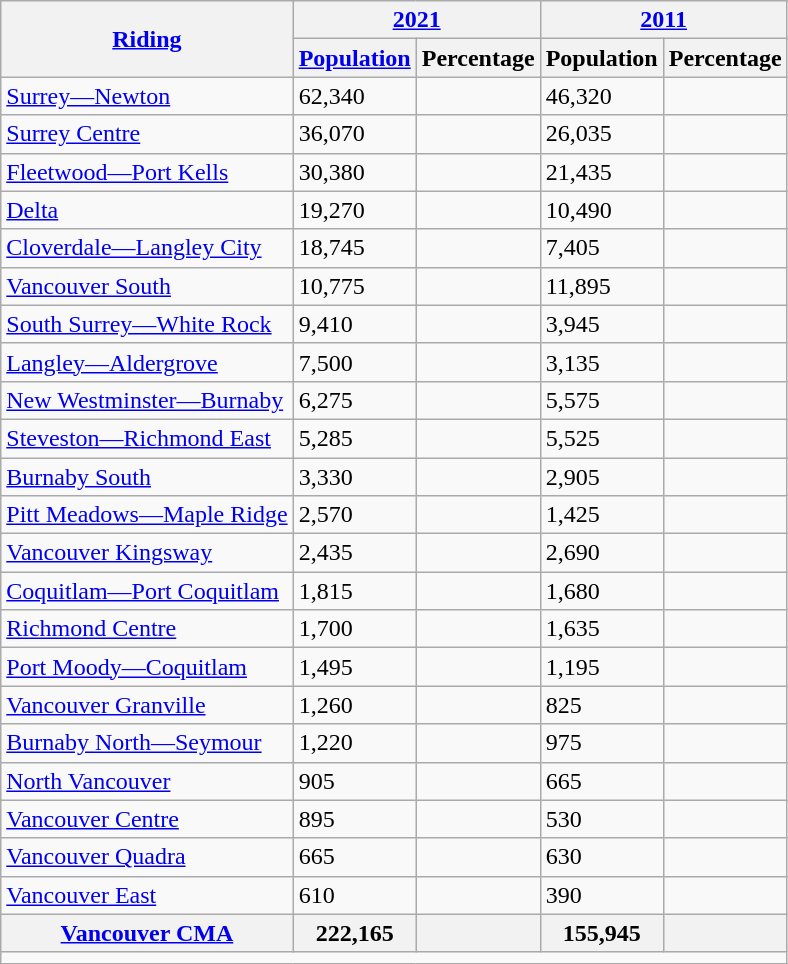<table class="wikitable sortable">
<tr>
<th rowspan="2"><a href='#'>Riding</a></th>
<th colspan="2"><a href='#'>2021</a></th>
<th colspan="2"><a href='#'>2011</a></th>
</tr>
<tr>
<th><a href='#'>Population</a></th>
<th>Percentage</th>
<th>Population</th>
<th>Percentage</th>
</tr>
<tr>
<td><a href='#'>Surrey—Newton</a></td>
<td>62,340</td>
<td></td>
<td>46,320</td>
<td></td>
</tr>
<tr>
<td><a href='#'>Surrey Centre</a></td>
<td>36,070</td>
<td></td>
<td>26,035</td>
<td></td>
</tr>
<tr>
<td><a href='#'>Fleetwood—Port Kells</a></td>
<td>30,380</td>
<td></td>
<td>21,435</td>
<td></td>
</tr>
<tr>
<td><a href='#'>Delta</a></td>
<td>19,270</td>
<td></td>
<td>10,490</td>
<td></td>
</tr>
<tr>
<td><a href='#'>Cloverdale—Langley City</a></td>
<td>18,745</td>
<td></td>
<td>7,405</td>
<td></td>
</tr>
<tr>
<td><a href='#'>Vancouver South</a></td>
<td>10,775</td>
<td></td>
<td>11,895</td>
<td></td>
</tr>
<tr>
<td><a href='#'>South Surrey—White Rock</a></td>
<td>9,410</td>
<td></td>
<td>3,945</td>
<td></td>
</tr>
<tr>
<td><a href='#'>Langley—Aldergrove</a></td>
<td>7,500</td>
<td></td>
<td>3,135</td>
<td></td>
</tr>
<tr>
<td><a href='#'>New Westminster—Burnaby</a></td>
<td>6,275</td>
<td></td>
<td>5,575</td>
<td></td>
</tr>
<tr>
<td><a href='#'>Steveston—Richmond East</a></td>
<td>5,285</td>
<td></td>
<td>5,525</td>
<td></td>
</tr>
<tr>
<td><a href='#'>Burnaby South</a></td>
<td>3,330</td>
<td></td>
<td>2,905</td>
<td></td>
</tr>
<tr>
<td><a href='#'>Pitt Meadows—Maple Ridge</a></td>
<td>2,570</td>
<td></td>
<td>1,425</td>
<td></td>
</tr>
<tr>
<td><a href='#'>Vancouver Kingsway</a></td>
<td>2,435</td>
<td></td>
<td>2,690</td>
<td></td>
</tr>
<tr>
<td><a href='#'>Coquitlam—Port Coquitlam</a></td>
<td>1,815</td>
<td></td>
<td>1,680</td>
<td></td>
</tr>
<tr>
<td><a href='#'>Richmond Centre</a></td>
<td>1,700</td>
<td></td>
<td>1,635</td>
<td></td>
</tr>
<tr>
<td><a href='#'>Port Moody—Coquitlam</a></td>
<td>1,495</td>
<td></td>
<td>1,195</td>
<td></td>
</tr>
<tr>
<td><a href='#'>Vancouver Granville</a></td>
<td>1,260</td>
<td></td>
<td>825</td>
<td></td>
</tr>
<tr>
<td><a href='#'>Burnaby North—Seymour</a></td>
<td>1,220</td>
<td></td>
<td>975</td>
<td></td>
</tr>
<tr>
<td><a href='#'>North Vancouver</a></td>
<td>905</td>
<td></td>
<td>665</td>
<td></td>
</tr>
<tr>
<td><a href='#'>Vancouver Centre</a></td>
<td>895</td>
<td></td>
<td>530</td>
<td></td>
</tr>
<tr>
<td><a href='#'>Vancouver Quadra</a></td>
<td>665</td>
<td></td>
<td>630</td>
<td></td>
</tr>
<tr>
<td><a href='#'>Vancouver East</a></td>
<td>610</td>
<td></td>
<td>390</td>
<td></td>
</tr>
<tr class="sortbottom">
<th><a href='#'>Vancouver CMA</a></th>
<th>222,165</th>
<th></th>
<th>155,945</th>
<th></th>
</tr>
<tr class="sortbottom">
<td colspan="5"></td>
</tr>
</table>
